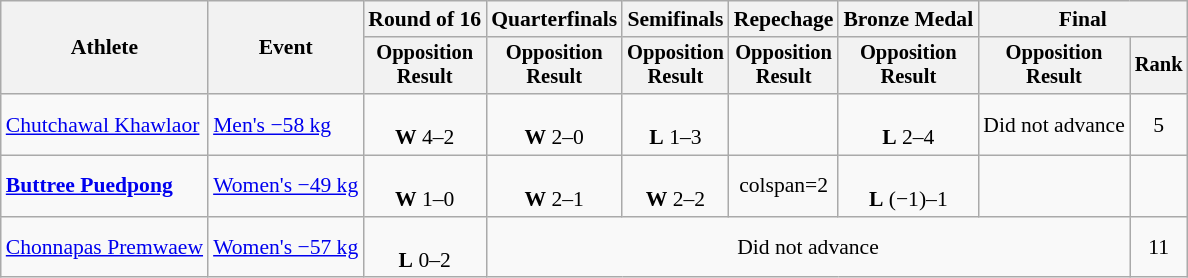<table class="wikitable" style="font-size:90%">
<tr>
<th rowspan="2">Athlete</th>
<th rowspan="2">Event</th>
<th>Round of 16</th>
<th>Quarterfinals</th>
<th>Semifinals</th>
<th>Repechage</th>
<th>Bronze Medal</th>
<th colspan=2>Final</th>
</tr>
<tr style="font-size:95%">
<th>Opposition<br>Result</th>
<th>Opposition<br>Result</th>
<th>Opposition<br>Result</th>
<th>Opposition<br>Result</th>
<th>Opposition<br>Result</th>
<th>Opposition<br>Result</th>
<th>Rank</th>
</tr>
<tr align=center>
<td align=left><a href='#'>Chutchawal Khawlaor</a></td>
<td align=left><a href='#'>Men's −58 kg</a></td>
<td><br><strong>W</strong> 4–2</td>
<td><br><strong>W</strong> 2–0</td>
<td><br><strong>L</strong> 1–3</td>
<td></td>
<td><br><strong>L</strong> 2–4</td>
<td>Did not advance</td>
<td>5</td>
</tr>
<tr align=center>
<td align=left><strong><a href='#'>Buttree Puedpong</a></strong></td>
<td align=left><a href='#'>Women's −49 kg</a></td>
<td><br><strong>W</strong> 1–0</td>
<td><br><strong>W</strong> 2–1</td>
<td><br><strong>W</strong> 2–2 </td>
<td>colspan=2 </td>
<td><br><strong>L</strong> (−1)–1</td>
<td></td>
</tr>
<tr align=center>
<td align=left><a href='#'>Chonnapas Premwaew</a></td>
<td align=left><a href='#'>Women's −57 kg</a></td>
<td><br><strong>L</strong> 0–2</td>
<td colspan=5>Did not advance</td>
<td>11</td>
</tr>
</table>
